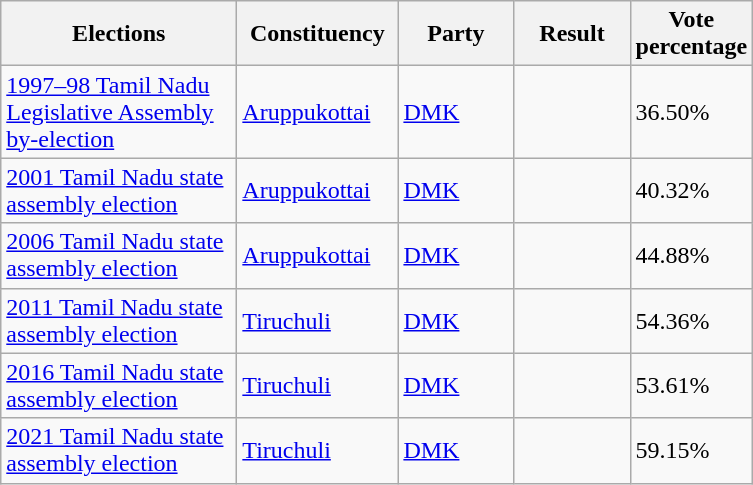<table class="sortable wikitable">
<tr>
<th width=150>Elections</th>
<th width=100>Constituency</th>
<th width=70>Party</th>
<th width=70>Result</th>
<th width=70>Vote percentage</th>
</tr>
<tr>
<td><a href='#'>1997–98 Tamil Nadu Legislative Assembly by-election</a></td>
<td><a href='#'>Aruppukottai</a></td>
<td><a href='#'>DMK</a></td>
<td></td>
<td>36.50%</td>
</tr>
<tr>
<td><a href='#'>2001 Tamil Nadu state assembly election</a></td>
<td><a href='#'>Aruppukottai</a></td>
<td><a href='#'>DMK</a></td>
<td></td>
<td>40.32%</td>
</tr>
<tr>
<td><a href='#'>2006 Tamil Nadu state assembly election</a></td>
<td><a href='#'>Aruppukottai</a></td>
<td><a href='#'>DMK</a></td>
<td></td>
<td>44.88%</td>
</tr>
<tr>
<td><a href='#'>2011 Tamil Nadu state assembly election</a></td>
<td><a href='#'>Tiruchuli</a></td>
<td><a href='#'>DMK</a></td>
<td></td>
<td>54.36%</td>
</tr>
<tr>
<td><a href='#'>2016 Tamil Nadu state assembly election</a></td>
<td><a href='#'>Tiruchuli</a></td>
<td><a href='#'>DMK</a></td>
<td></td>
<td>53.61%</td>
</tr>
<tr>
<td><a href='#'>2021 Tamil Nadu state assembly election</a></td>
<td><a href='#'>Tiruchuli</a></td>
<td><a href='#'>DMK</a></td>
<td></td>
<td>59.15%</td>
</tr>
</table>
